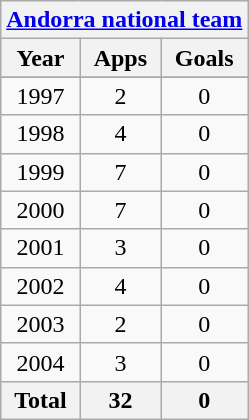<table class="wikitable" style="text-align:center">
<tr>
<th colspan=3><a href='#'>Andorra national team</a></th>
</tr>
<tr>
<th>Year</th>
<th>Apps</th>
<th>Goals</th>
</tr>
<tr>
</tr>
<tr>
<td>1997</td>
<td>2</td>
<td>0</td>
</tr>
<tr>
<td>1998</td>
<td>4</td>
<td>0</td>
</tr>
<tr>
<td>1999</td>
<td>7</td>
<td>0</td>
</tr>
<tr>
<td>2000</td>
<td>7</td>
<td>0</td>
</tr>
<tr>
<td>2001</td>
<td>3</td>
<td>0</td>
</tr>
<tr>
<td>2002</td>
<td>4</td>
<td>0</td>
</tr>
<tr>
<td>2003</td>
<td>2</td>
<td>0</td>
</tr>
<tr>
<td>2004</td>
<td>3</td>
<td>0</td>
</tr>
<tr>
<th>Total</th>
<th>32</th>
<th>0</th>
</tr>
</table>
